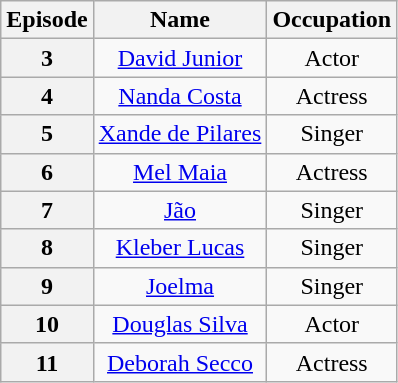<table class="wikitable plainrowheaders" style="text-align: center;">
<tr>
<th>Episode</th>
<th>Name</th>
<th>Occupation</th>
</tr>
<tr>
<th>3</th>
<td><a href='#'>David Junior</a></td>
<td>Actor</td>
</tr>
<tr>
<th>4</th>
<td><a href='#'>Nanda Costa</a></td>
<td>Actress</td>
</tr>
<tr>
<th>5</th>
<td><a href='#'>Xande de Pilares</a></td>
<td>Singer</td>
</tr>
<tr>
<th>6</th>
<td><a href='#'>Mel Maia</a></td>
<td>Actress</td>
</tr>
<tr>
<th>7</th>
<td><a href='#'>Jão</a></td>
<td>Singer</td>
</tr>
<tr>
<th>8</th>
<td><a href='#'>Kleber Lucas</a></td>
<td>Singer</td>
</tr>
<tr>
<th>9</th>
<td><a href='#'>Joelma</a></td>
<td>Singer</td>
</tr>
<tr>
<th>10</th>
<td><a href='#'>Douglas Silva</a></td>
<td>Actor</td>
</tr>
<tr>
<th>11</th>
<td><a href='#'>Deborah Secco</a></td>
<td>Actress</td>
</tr>
</table>
